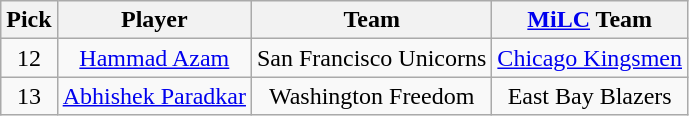<table class="wikitable plainrowheaders" style="text-align:center;">
<tr>
<th scope="col">Pick</th>
<th scope="col">Player</th>
<th scope="col">Team</th>
<th scope="col"><a href='#'>MiLC</a> Team</th>
</tr>
<tr>
<td scope="row">12</td>
<td><a href='#'>Hammad Azam</a></td>
<td>San Francisco Unicorns</td>
<td><a href='#'>Chicago Kingsmen</a></td>
</tr>
<tr>
<td scope="row">13</td>
<td><a href='#'>Abhishek Paradkar</a></td>
<td>Washington Freedom</td>
<td>East Bay Blazers</td>
</tr>
</table>
